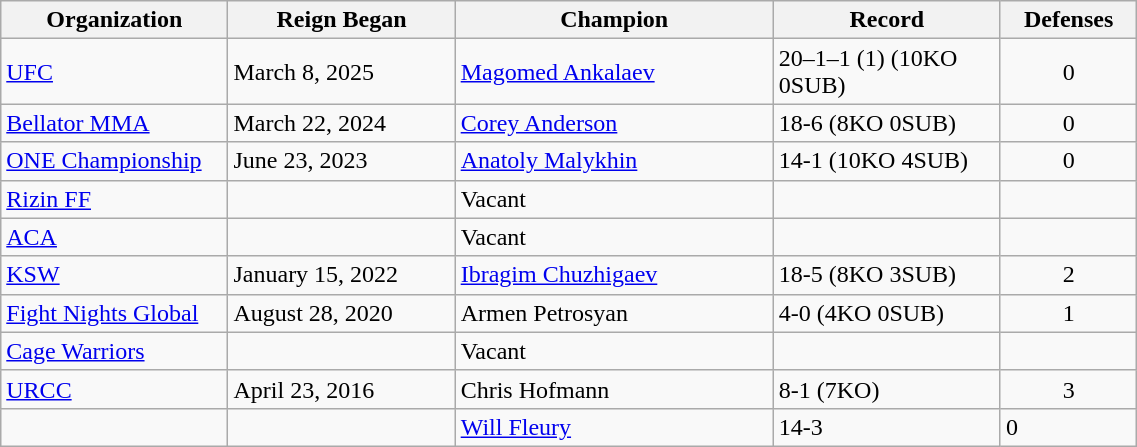<table class="wikitable" style="width:60%;">
<tr>
<th style="width:20%;">Organization</th>
<th style="width:20%;">Reign Began</th>
<th style="width:28%;">Champion</th>
<th style="width:20%;">Record</th>
<th style="width:12%;">Defenses</th>
</tr>
<tr bgcolor=>
<td><a href='#'>UFC</a></td>
<td>March 8, 2025</td>
<td> <a href='#'>Magomed Ankalaev</a></td>
<td>20–1–1 (1) (10KO 0SUB)</td>
<td align=center>0</td>
</tr>
<tr>
<td><a href='#'>Bellator MMA</a></td>
<td>March 22, 2024</td>
<td> <a href='#'>Corey Anderson</a></td>
<td>18-6 (8KO 0SUB)</td>
<td align=center>0</td>
</tr>
<tr>
<td><a href='#'>ONE Championship</a></td>
<td>June 23, 2023</td>
<td> <a href='#'>Anatoly Malykhin</a></td>
<td>14-1 (10KO 4SUB)</td>
<td align=center>0</td>
</tr>
<tr>
<td><a href='#'>Rizin FF</a></td>
<td></td>
<td> Vacant</td>
<td></td>
<td align=center></td>
</tr>
<tr>
<td><a href='#'>ACA</a></td>
<td></td>
<td> Vacant</td>
<td></td>
<td align=center></td>
</tr>
<tr>
<td><a href='#'>KSW</a></td>
<td>January 15, 2022</td>
<td> <a href='#'>Ibragim Chuzhigaev</a></td>
<td>18-5 (8KO 3SUB)</td>
<td align=center>2</td>
</tr>
<tr>
<td><a href='#'>Fight Nights Global</a></td>
<td>August 28, 2020</td>
<td> Armen Petrosyan</td>
<td>4-0 (4KO 0SUB)</td>
<td align=center>1</td>
</tr>
<tr>
<td><a href='#'>Cage Warriors</a></td>
<td></td>
<td> Vacant</td>
<td></td>
<td align=center></td>
</tr>
<tr>
<td><a href='#'>URCC</a></td>
<td>April 23, 2016</td>
<td> Chris Hofmann</td>
<td>8-1 (7KO)</td>
<td align=center>3</td>
</tr>
<tr>
<td></td>
<td></td>
<td> <a href='#'>Will Fleury</a></td>
<td>14-3</td>
<td>0</td>
</tr>
</table>
